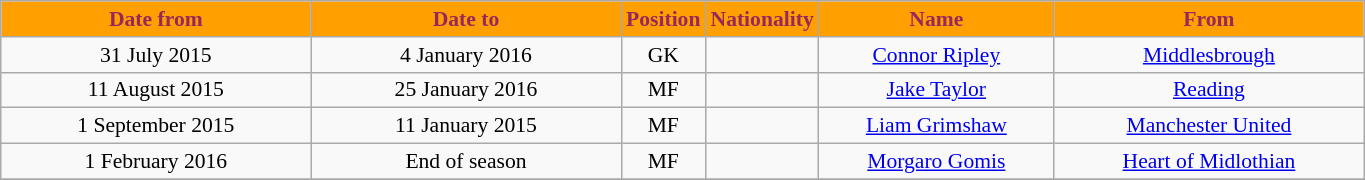<table class="wikitable" style="text-align:center; font-size:90%">
<tr>
<th style="background:#ffa000; color:#98285c; width:200px;">Date from</th>
<th style="background:#ffa000; color:#98285c; width:200px;">Date to</th>
<th style="background:#ffa000; color:#98285c; width:45px;">Position</th>
<th style="background:#ffa000; color:#98285c; width:45px;">Nationality</th>
<th style="background:#ffa000; color:#98285c; width:150px;">Name</th>
<th style="background:#ffa000; color:#98285c; width:200px;">From</th>
</tr>
<tr>
<td>31 July 2015</td>
<td>4 January 2016</td>
<td>GK</td>
<td></td>
<td><a href='#'>Connor Ripley</a></td>
<td><a href='#'>Middlesbrough</a></td>
</tr>
<tr>
<td>11 August 2015</td>
<td>25 January 2016</td>
<td>MF</td>
<td></td>
<td><a href='#'>Jake Taylor</a></td>
<td><a href='#'>Reading</a></td>
</tr>
<tr>
<td>1 September 2015</td>
<td>11 January 2015</td>
<td>MF</td>
<td></td>
<td><a href='#'>Liam Grimshaw</a></td>
<td><a href='#'>Manchester United</a></td>
</tr>
<tr>
<td>1 February 2016</td>
<td>End of season</td>
<td>MF</td>
<td></td>
<td><a href='#'>Morgaro Gomis</a></td>
<td><a href='#'>Heart of Midlothian</a></td>
</tr>
<tr>
</tr>
</table>
